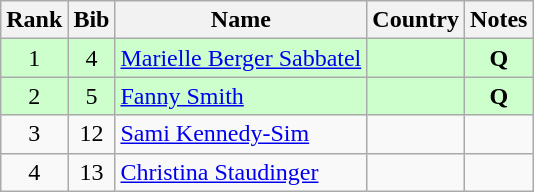<table class="wikitable" style="text-align:center;">
<tr>
<th>Rank</th>
<th>Bib</th>
<th>Name</th>
<th>Country</th>
<th>Notes</th>
</tr>
<tr bgcolor="#ccffcc">
<td>1</td>
<td>4</td>
<td align=left><a href='#'>Marielle Berger Sabbatel</a></td>
<td align=left></td>
<td><strong>Q</strong></td>
</tr>
<tr bgcolor="#ccffcc">
<td>2</td>
<td>5</td>
<td align=left><a href='#'>Fanny Smith</a></td>
<td align=left></td>
<td><strong>Q</strong></td>
</tr>
<tr>
<td>3</td>
<td>12</td>
<td align=left><a href='#'>Sami Kennedy-Sim</a></td>
<td align=left></td>
<td></td>
</tr>
<tr>
<td>4</td>
<td>13</td>
<td align=left><a href='#'>Christina Staudinger</a></td>
<td align=left></td>
<td></td>
</tr>
</table>
